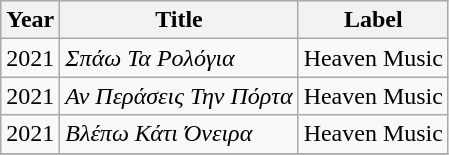<table class="wikitable">
<tr>
<th>Year</th>
<th>Title</th>
<th>Label</th>
</tr>
<tr>
<td>2021</td>
<td><em>Σπάω Τα Ρολόγια</em></td>
<td>Heaven Music</td>
</tr>
<tr>
<td>2021</td>
<td><em>Αν Περάσεις Την Πόρτα</em></td>
<td>Heaven Music</td>
</tr>
<tr>
<td>2021</td>
<td><em>Βλέπω Κάτι Όνειρα</em></td>
<td>Heaven Music</td>
</tr>
<tr>
</tr>
</table>
